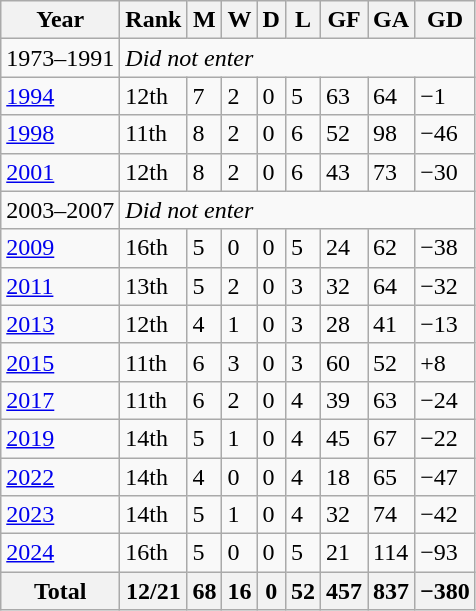<table class="wikitable">
<tr>
<th>Year</th>
<th>Rank</th>
<th>M</th>
<th>W</th>
<th>D</th>
<th>L</th>
<th>GF</th>
<th>GA</th>
<th>GD</th>
</tr>
<tr>
<td>1973–1991</td>
<td colspan=8><em>Did not enter</em></td>
</tr>
<tr>
<td><a href='#'>1994</a></td>
<td>12th</td>
<td>7</td>
<td>2</td>
<td>0</td>
<td>5</td>
<td>63</td>
<td>64</td>
<td>−1</td>
</tr>
<tr>
<td><a href='#'>1998</a></td>
<td>11th</td>
<td>8</td>
<td>2</td>
<td>0</td>
<td>6</td>
<td>52</td>
<td>98</td>
<td>−46</td>
</tr>
<tr>
<td><a href='#'>2001</a></td>
<td>12th</td>
<td>8</td>
<td>2</td>
<td>0</td>
<td>6</td>
<td>43</td>
<td>73</td>
<td>−30</td>
</tr>
<tr>
<td>2003–2007</td>
<td colspan=8><em>Did not enter</em></td>
</tr>
<tr>
<td><a href='#'>2009</a></td>
<td>16th</td>
<td>5</td>
<td>0</td>
<td>0</td>
<td>5</td>
<td>24</td>
<td>62</td>
<td>−38</td>
</tr>
<tr>
<td><a href='#'>2011</a></td>
<td>13th</td>
<td>5</td>
<td>2</td>
<td>0</td>
<td>3</td>
<td>32</td>
<td>64</td>
<td>−32</td>
</tr>
<tr>
<td><a href='#'>2013</a></td>
<td>12th</td>
<td>4</td>
<td>1</td>
<td>0</td>
<td>3</td>
<td>28</td>
<td>41</td>
<td>−13</td>
</tr>
<tr>
<td><a href='#'>2015</a></td>
<td>11th</td>
<td>6</td>
<td>3</td>
<td>0</td>
<td>3</td>
<td>60</td>
<td>52</td>
<td>+8</td>
</tr>
<tr>
<td><a href='#'>2017</a></td>
<td>11th</td>
<td>6</td>
<td>2</td>
<td>0</td>
<td>4</td>
<td>39</td>
<td>63</td>
<td>−24</td>
</tr>
<tr>
<td><a href='#'>2019</a></td>
<td>14th</td>
<td>5</td>
<td>1</td>
<td>0</td>
<td>4</td>
<td>45</td>
<td>67</td>
<td>−22</td>
</tr>
<tr>
<td><a href='#'>2022</a></td>
<td>14th</td>
<td>4</td>
<td>0</td>
<td>0</td>
<td>4</td>
<td>18</td>
<td>65</td>
<td>−47</td>
</tr>
<tr>
<td><a href='#'>2023</a></td>
<td>14th</td>
<td>5</td>
<td>1</td>
<td>0</td>
<td>4</td>
<td>32</td>
<td>74</td>
<td>−42</td>
</tr>
<tr>
<td><a href='#'>2024</a></td>
<td>16th</td>
<td>5</td>
<td>0</td>
<td>0</td>
<td>5</td>
<td>21</td>
<td>114</td>
<td>−93</td>
</tr>
<tr>
<th>Total</th>
<th>12/21</th>
<th>68</th>
<th>16</th>
<th>0</th>
<th>52</th>
<th>457</th>
<th>837</th>
<th>−380</th>
</tr>
</table>
